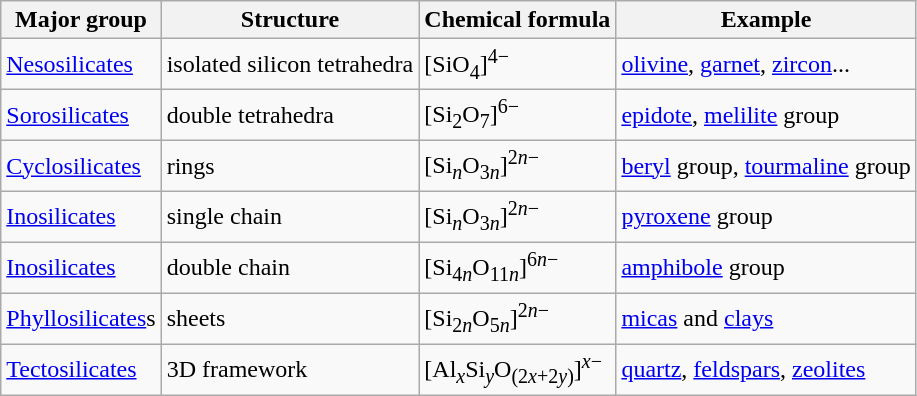<table class=wikitable>
<tr>
<th>Major group</th>
<th>Structure</th>
<th>Chemical formula</th>
<th>Example</th>
</tr>
<tr>
<td><a href='#'>Nesosilicates</a></td>
<td>isolated silicon tetrahedra</td>
<td>[SiO<sub>4</sub>]<sup>4−</sup></td>
<td><a href='#'>olivine</a>, <a href='#'>garnet</a>, <a href='#'>zircon</a>...</td>
</tr>
<tr>
<td><a href='#'>Sorosilicates</a></td>
<td>double tetrahedra</td>
<td>[Si<sub>2</sub>O<sub>7</sub>]<sup>6−</sup></td>
<td><a href='#'>epidote</a>, <a href='#'>melilite</a> group</td>
</tr>
<tr>
<td><a href='#'>Cyclosilicates</a></td>
<td>rings</td>
<td>[Si<sub><em>n</em></sub>O<sub>3<em>n</em></sub>]<sup>2<em>n</em>−</sup></td>
<td><a href='#'>beryl</a> group, <a href='#'>tourmaline</a> group</td>
</tr>
<tr>
<td><a href='#'>Inosilicates</a></td>
<td>single chain</td>
<td>[Si<sub><em>n</em></sub>O<sub>3<em>n</em></sub>]<sup>2<em>n</em>−</sup></td>
<td><a href='#'>pyroxene</a> group</td>
</tr>
<tr>
<td><a href='#'>Inosilicates</a></td>
<td>double chain</td>
<td>[Si<sub>4<em>n</em></sub>O<sub>11<em>n</em></sub>]<sup>6<em>n</em>−</sup></td>
<td><a href='#'>amphibole</a> group</td>
</tr>
<tr>
<td><a href='#'>Phyllosilicates</a>s</td>
<td>sheets</td>
<td>[Si<sub>2<em>n</em></sub>O<sub>5<em>n</em></sub>]<sup>2<em>n</em>−</sup></td>
<td><a href='#'>micas</a> and <a href='#'>clays</a></td>
</tr>
<tr>
<td><a href='#'>Tectosilicates</a></td>
<td>3D framework</td>
<td>[Al<sub><em>x</em></sub>Si<sub><em>y</em></sub>O<sub>(2<em>x</em>+2<em>y</em>)</sub>]<sup><em>x</em>−</sup></td>
<td><a href='#'>quartz</a>, <a href='#'>feldspars</a>, <a href='#'>zeolites</a></td>
</tr>
</table>
